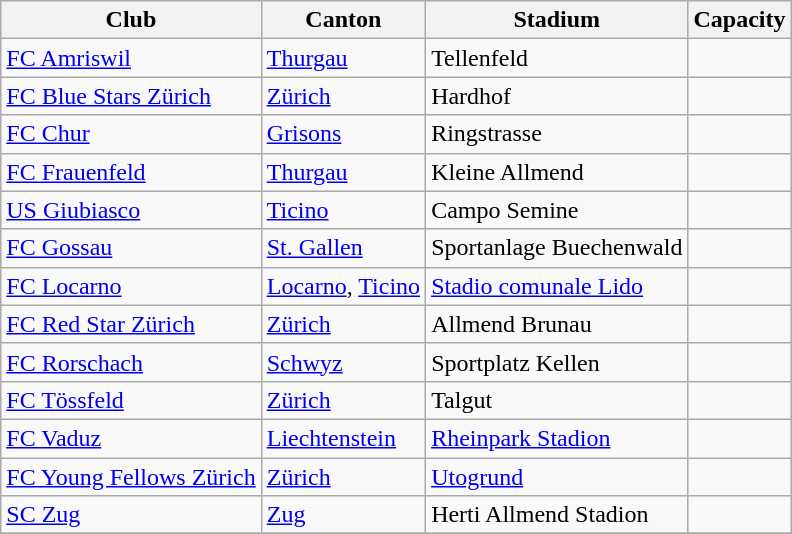<table class="wikitable">
<tr>
<th>Club</th>
<th>Canton</th>
<th>Stadium</th>
<th>Capacity</th>
</tr>
<tr>
<td><a href='#'>FC Amriswil</a></td>
<td><a href='#'>Thurgau</a></td>
<td>Tellenfeld</td>
<td></td>
</tr>
<tr>
<td><a href='#'>FC Blue Stars Zürich</a></td>
<td><a href='#'>Zürich</a></td>
<td>Hardhof</td>
<td></td>
</tr>
<tr>
<td><a href='#'>FC Chur</a></td>
<td><a href='#'>Grisons</a></td>
<td>Ringstrasse</td>
<td></td>
</tr>
<tr>
<td><a href='#'>FC Frauenfeld</a></td>
<td><a href='#'>Thurgau</a></td>
<td>Kleine Allmend</td>
<td></td>
</tr>
<tr>
<td><a href='#'>US Giubiasco</a></td>
<td><a href='#'>Ticino</a></td>
<td>Campo Semine</td>
<td></td>
</tr>
<tr>
<td><a href='#'>FC Gossau</a></td>
<td><a href='#'>St. Gallen</a></td>
<td>Sportanlage Buechenwald</td>
<td></td>
</tr>
<tr>
<td><a href='#'>FC Locarno</a></td>
<td><a href='#'>Locarno</a>, <a href='#'>Ticino</a></td>
<td><a href='#'>Stadio comunale Lido</a></td>
<td></td>
</tr>
<tr>
<td><a href='#'>FC Red Star Zürich</a></td>
<td><a href='#'>Zürich</a></td>
<td>Allmend Brunau</td>
<td></td>
</tr>
<tr>
<td><a href='#'>FC Rorschach</a></td>
<td><a href='#'>Schwyz</a></td>
<td>Sportplatz Kellen</td>
<td></td>
</tr>
<tr>
<td><a href='#'>FC Tössfeld</a></td>
<td><a href='#'>Zürich</a></td>
<td>Talgut</td>
<td></td>
</tr>
<tr>
<td><a href='#'>FC Vaduz</a></td>
<td> <a href='#'>Liechtenstein</a></td>
<td><a href='#'>Rheinpark Stadion</a></td>
<td></td>
</tr>
<tr>
<td><a href='#'>FC Young Fellows Zürich</a></td>
<td><a href='#'>Zürich</a></td>
<td><a href='#'>Utogrund</a></td>
<td></td>
</tr>
<tr>
<td><a href='#'>SC Zug</a></td>
<td><a href='#'>Zug</a></td>
<td>Herti Allmend Stadion</td>
<td></td>
</tr>
<tr>
</tr>
</table>
